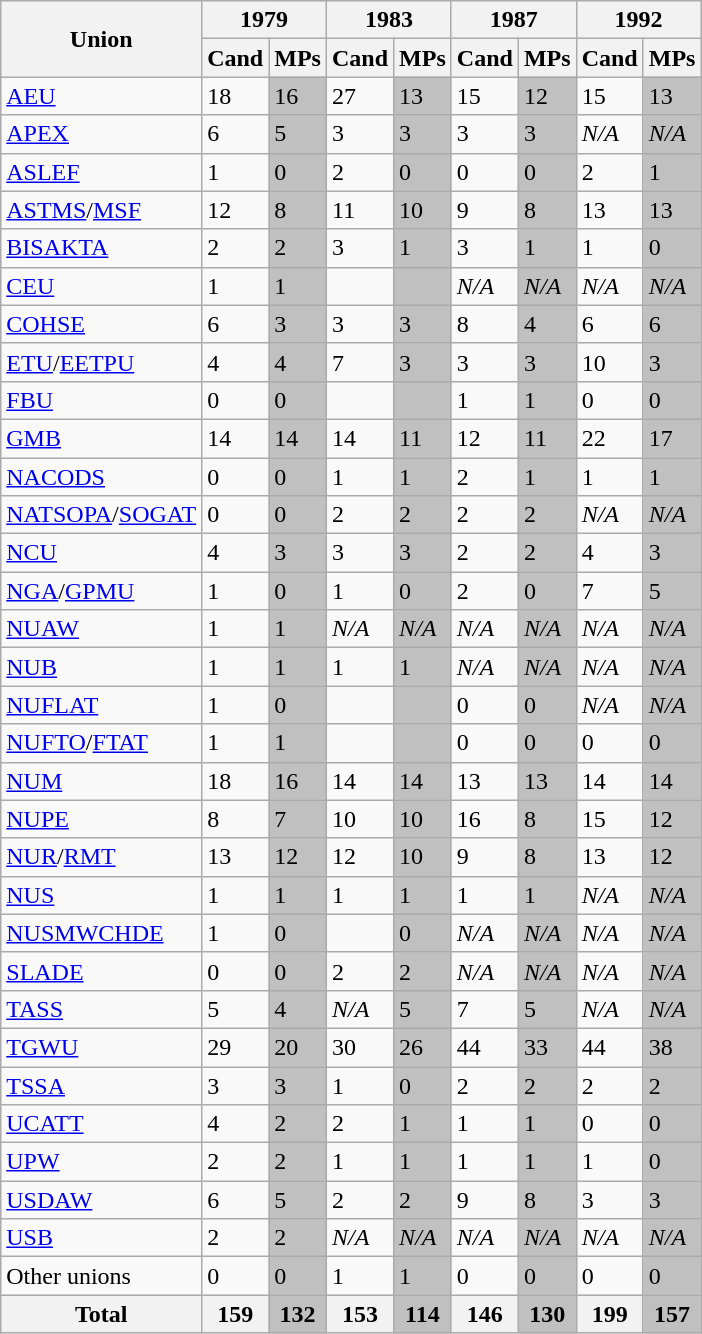<table class="wikitable sortable">
<tr>
<th rowspan=2>Union</th>
<th colspan=2>1979</th>
<th colspan=2>1983</th>
<th colspan=2>1987</th>
<th colspan=2>1992</th>
</tr>
<tr>
<th>Cand</th>
<th>MPs</th>
<th>Cand</th>
<th>MPs</th>
<th>Cand</th>
<th>MPs</th>
<th>Cand</th>
<th>MPs</th>
</tr>
<tr>
<td><a href='#'>AEU</a></td>
<td>18</td>
<td style="background: silver;">16</td>
<td>27</td>
<td style="background: silver;">13</td>
<td>15</td>
<td style="background: silver;">12</td>
<td>15</td>
<td style="background: silver;">13</td>
</tr>
<tr>
<td><a href='#'>APEX</a></td>
<td>6</td>
<td style="background: silver;">5</td>
<td>3</td>
<td style="background: silver;">3</td>
<td>3</td>
<td style="background: silver;">3</td>
<td><em>N/A</em></td>
<td style="background: silver;"><em>N/A</em></td>
</tr>
<tr>
<td><a href='#'>ASLEF</a></td>
<td>1</td>
<td style="background: silver;">0</td>
<td>2</td>
<td style="background: silver;">0</td>
<td>0</td>
<td style="background: silver;">0</td>
<td>2</td>
<td style="background: silver;">1</td>
</tr>
<tr>
<td><a href='#'>ASTMS</a>/<a href='#'>MSF</a></td>
<td>12</td>
<td style="background: silver;">8</td>
<td>11</td>
<td style="background: silver;">10</td>
<td>9</td>
<td style="background: silver;">8</td>
<td>13</td>
<td style="background: silver;">13</td>
</tr>
<tr>
<td><a href='#'>BISAKTA</a></td>
<td>2</td>
<td style="background: silver;">2</td>
<td>3</td>
<td style="background: silver;">1</td>
<td>3</td>
<td style="background: silver;">1</td>
<td>1</td>
<td style="background: silver;">0</td>
</tr>
<tr>
<td><a href='#'>CEU</a></td>
<td>1</td>
<td style="background: silver;">1</td>
<td></td>
<td style="background: silver;"></td>
<td><em>N/A</em></td>
<td style="background: silver;"><em>N/A</em></td>
<td><em>N/A</em></td>
<td style="background: silver;"><em>N/A</em></td>
</tr>
<tr>
<td><a href='#'>COHSE</a></td>
<td>6</td>
<td style="background: silver;">3</td>
<td>3</td>
<td style="background: silver;">3</td>
<td>8</td>
<td style="background: silver;">4</td>
<td>6</td>
<td style="background: silver;">6</td>
</tr>
<tr>
<td><a href='#'>ETU</a>/<a href='#'>EETPU</a></td>
<td>4</td>
<td style="background: silver;">4</td>
<td>7</td>
<td style="background: silver;">3</td>
<td>3</td>
<td style="background: silver;">3</td>
<td>10</td>
<td style="background: silver;">3</td>
</tr>
<tr>
<td><a href='#'>FBU</a></td>
<td>0</td>
<td style="background: silver;">0</td>
<td></td>
<td style="background: silver;"></td>
<td>1</td>
<td style="background: silver;">1</td>
<td>0</td>
<td style="background: silver;">0</td>
</tr>
<tr>
<td><a href='#'>GMB</a></td>
<td>14</td>
<td style="background: silver;">14</td>
<td>14</td>
<td style="background: silver;">11</td>
<td>12</td>
<td style="background: silver;">11</td>
<td>22</td>
<td style="background: silver;">17</td>
</tr>
<tr>
<td><a href='#'>NACODS</a></td>
<td>0</td>
<td style="background: silver;">0</td>
<td>1</td>
<td style="background: silver;">1</td>
<td>2</td>
<td style="background: silver;">1</td>
<td>1</td>
<td style="background: silver;">1</td>
</tr>
<tr>
<td><a href='#'>NATSOPA</a>/<a href='#'>SOGAT</a></td>
<td>0</td>
<td style="background: silver;">0</td>
<td>2</td>
<td style="background: silver;">2</td>
<td>2</td>
<td style="background: silver;">2</td>
<td><em>N/A</em></td>
<td style="background: silver;"><em>N/A</em></td>
</tr>
<tr>
<td><a href='#'>NCU</a></td>
<td>4</td>
<td style="background: silver;">3</td>
<td>3</td>
<td style="background: silver;">3</td>
<td>2</td>
<td style="background: silver;">2</td>
<td>4</td>
<td style="background: silver;">3</td>
</tr>
<tr>
<td><a href='#'>NGA</a>/<a href='#'>GPMU</a></td>
<td>1</td>
<td style="background: silver;">0</td>
<td>1</td>
<td style="background: silver;">0</td>
<td>2</td>
<td style="background: silver;">0</td>
<td>7</td>
<td style="background: silver;">5</td>
</tr>
<tr>
<td><a href='#'>NUAW</a></td>
<td>1</td>
<td style="background: silver;">1</td>
<td><em>N/A</em></td>
<td style="background: silver;"><em>N/A</em></td>
<td><em>N/A</em></td>
<td style="background: silver;"><em>N/A</em></td>
<td><em>N/A</em></td>
<td style="background: silver;"><em>N/A</em></td>
</tr>
<tr>
<td><a href='#'>NUB</a></td>
<td>1</td>
<td style="background: silver;">1</td>
<td>1</td>
<td style="background: silver;">1</td>
<td><em>N/A</em></td>
<td style="background: silver;"><em>N/A</em></td>
<td><em>N/A</em></td>
<td style="background: silver;"><em>N/A</em></td>
</tr>
<tr>
<td><a href='#'>NUFLAT</a></td>
<td>1</td>
<td style="background: silver;">0</td>
<td></td>
<td style="background: silver;"></td>
<td>0</td>
<td style="background: silver;">0</td>
<td><em>N/A</em></td>
<td style="background: silver;"><em>N/A</em></td>
</tr>
<tr>
<td><a href='#'>NUFTO</a>/<a href='#'>FTAT</a></td>
<td>1</td>
<td style="background: silver;">1</td>
<td></td>
<td style="background: silver;"></td>
<td>0</td>
<td style="background: silver;">0</td>
<td>0</td>
<td style="background: silver;">0</td>
</tr>
<tr>
<td><a href='#'>NUM</a></td>
<td>18</td>
<td style="background: silver;">16</td>
<td>14</td>
<td style="background: silver;">14</td>
<td>13</td>
<td style="background: silver;">13</td>
<td>14</td>
<td style="background: silver;">14</td>
</tr>
<tr>
<td><a href='#'>NUPE</a></td>
<td>8</td>
<td style="background: silver;">7</td>
<td>10</td>
<td style="background: silver;">10</td>
<td>16</td>
<td style="background: silver;">8</td>
<td>15</td>
<td style="background: silver;">12</td>
</tr>
<tr>
<td><a href='#'>NUR</a>/<a href='#'>RMT</a></td>
<td>13</td>
<td style="background: silver;">12</td>
<td>12</td>
<td style="background: silver;">10</td>
<td>9</td>
<td style="background: silver;">8</td>
<td>13</td>
<td style="background: silver;">12</td>
</tr>
<tr>
<td><a href='#'>NUS</a></td>
<td>1</td>
<td style="background: silver;">1</td>
<td>1</td>
<td style="background: silver;">1</td>
<td>1</td>
<td style="background: silver;">1</td>
<td><em>N/A</em></td>
<td style="background: silver;"><em>N/A</em></td>
</tr>
<tr>
<td><a href='#'>NUSMWCHDE</a></td>
<td>1</td>
<td style="background: silver;">0</td>
<td></td>
<td style="background: silver;">0</td>
<td><em>N/A</em></td>
<td style="background: silver;"><em>N/A</em></td>
<td><em>N/A</em></td>
<td style="background: silver;"><em>N/A</em></td>
</tr>
<tr>
<td><a href='#'>SLADE</a></td>
<td>0</td>
<td style="background: silver;">0</td>
<td>2</td>
<td style="background: silver;">2</td>
<td><em>N/A</em></td>
<td style="background: silver;"><em>N/A</em></td>
<td><em>N/A</em></td>
<td style="background: silver;"><em>N/A</em></td>
</tr>
<tr>
<td><a href='#'>TASS</a></td>
<td>5</td>
<td style="background: silver;">4</td>
<td><em>N/A</em></td>
<td style="background: silver;">5</td>
<td>7</td>
<td style="background: silver;">5</td>
<td><em>N/A</em></td>
<td style="background: silver;"><em>N/A</em></td>
</tr>
<tr>
<td><a href='#'>TGWU</a></td>
<td>29</td>
<td style="background: silver;">20</td>
<td>30</td>
<td style="background: silver;">26</td>
<td>44</td>
<td style="background: silver;">33</td>
<td>44</td>
<td style="background: silver;">38</td>
</tr>
<tr>
<td><a href='#'>TSSA</a></td>
<td>3</td>
<td style="background: silver;">3</td>
<td>1</td>
<td style="background: silver;">0</td>
<td>2</td>
<td style="background: silver;">2</td>
<td>2</td>
<td style="background: silver;">2</td>
</tr>
<tr>
<td><a href='#'>UCATT</a></td>
<td>4</td>
<td style="background: silver;">2</td>
<td>2</td>
<td style="background: silver;">1</td>
<td>1</td>
<td style="background: silver;">1</td>
<td>0</td>
<td style="background: silver;">0</td>
</tr>
<tr>
<td><a href='#'>UPW</a></td>
<td>2</td>
<td style="background: silver;">2</td>
<td>1</td>
<td style="background: silver;">1</td>
<td>1</td>
<td style="background: silver;">1</td>
<td>1</td>
<td style="background: silver;">0</td>
</tr>
<tr>
<td><a href='#'>USDAW</a></td>
<td>6</td>
<td style="background: silver;">5</td>
<td>2</td>
<td style="background: silver;">2</td>
<td>9</td>
<td style="background: silver;">8</td>
<td>3</td>
<td style="background: silver;">3</td>
</tr>
<tr>
<td><a href='#'>USB</a></td>
<td>2</td>
<td style="background: silver;">2</td>
<td><em>N/A</em></td>
<td style="background: silver;"><em>N/A</em></td>
<td><em>N/A</em></td>
<td style="background: silver;"><em>N/A</em></td>
<td><em>N/A</em></td>
<td style="background: silver;"><em>N/A</em></td>
</tr>
<tr>
<td>Other unions</td>
<td>0</td>
<td style="background: silver;">0</td>
<td>1</td>
<td style="background: silver;">1</td>
<td>0</td>
<td style="background: silver;">0</td>
<td>0</td>
<td style="background: silver;">0</td>
</tr>
<tr>
<th>Total</th>
<th>159</th>
<th style="background: silver;">132</th>
<th>153</th>
<th style="background: silver;">114</th>
<th>146</th>
<th style="background: silver;">130</th>
<th>199</th>
<th style="background: silver;">157</th>
</tr>
</table>
